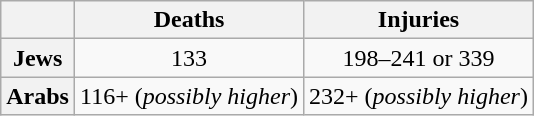<table class="wikitable" float=yes>
<tr>
<th></th>
<th align="center">Deaths</th>
<th align="center">Injuries</th>
</tr>
<tr>
<th><strong>Jews</strong></th>
<td align="center">133</td>
<td align="center">198–241 or 339</td>
</tr>
<tr>
<th><strong>Arabs</strong></th>
<td align="center">116+ (<em>possibly higher</em>)</td>
<td align="center">232+ (<em>possibly higher</em>)</td>
</tr>
</table>
